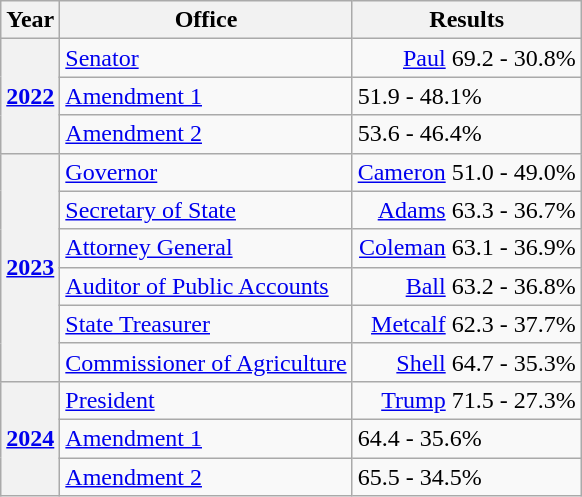<table class=wikitable>
<tr>
<th>Year</th>
<th>Office</th>
<th>Results</th>
</tr>
<tr>
<th rowspan=3><a href='#'>2022</a></th>
<td><a href='#'>Senator</a></td>
<td align="right" ><a href='#'>Paul</a> 69.2 - 30.8%</td>
</tr>
<tr>
<td><a href='#'>Amendment 1</a></td>
<td> 51.9 - 48.1%</td>
</tr>
<tr>
<td><a href='#'>Amendment 2</a></td>
<td> 53.6 - 46.4%</td>
</tr>
<tr>
<th rowspan=6><a href='#'>2023</a></th>
<td><a href='#'>Governor</a></td>
<td align="right" ><a href='#'>Cameron</a> 51.0 - 49.0%</td>
</tr>
<tr>
<td><a href='#'>Secretary of State</a></td>
<td align="right" ><a href='#'>Adams</a> 63.3 - 36.7%</td>
</tr>
<tr>
<td><a href='#'>Attorney General</a></td>
<td align="right" ><a href='#'>Coleman</a> 63.1 - 36.9%</td>
</tr>
<tr>
<td><a href='#'>Auditor of Public Accounts</a></td>
<td align="right" ><a href='#'>Ball</a> 63.2 - 36.8%</td>
</tr>
<tr>
<td><a href='#'>State Treasurer</a></td>
<td align="right" ><a href='#'>Metcalf</a> 62.3 - 37.7%</td>
</tr>
<tr>
<td><a href='#'>Commissioner of Agriculture</a></td>
<td align="right" ><a href='#'>Shell</a> 64.7 - 35.3%</td>
</tr>
<tr>
<th rowspan=3><a href='#'>2024</a></th>
<td><a href='#'>President</a></td>
<td align="right" ><a href='#'>Trump</a> 71.5 - 27.3%</td>
</tr>
<tr>
<td><a href='#'>Amendment 1</a></td>
<td> 64.4 - 35.6%</td>
</tr>
<tr>
<td><a href='#'>Amendment 2</a></td>
<td> 65.5 - 34.5%</td>
</tr>
</table>
